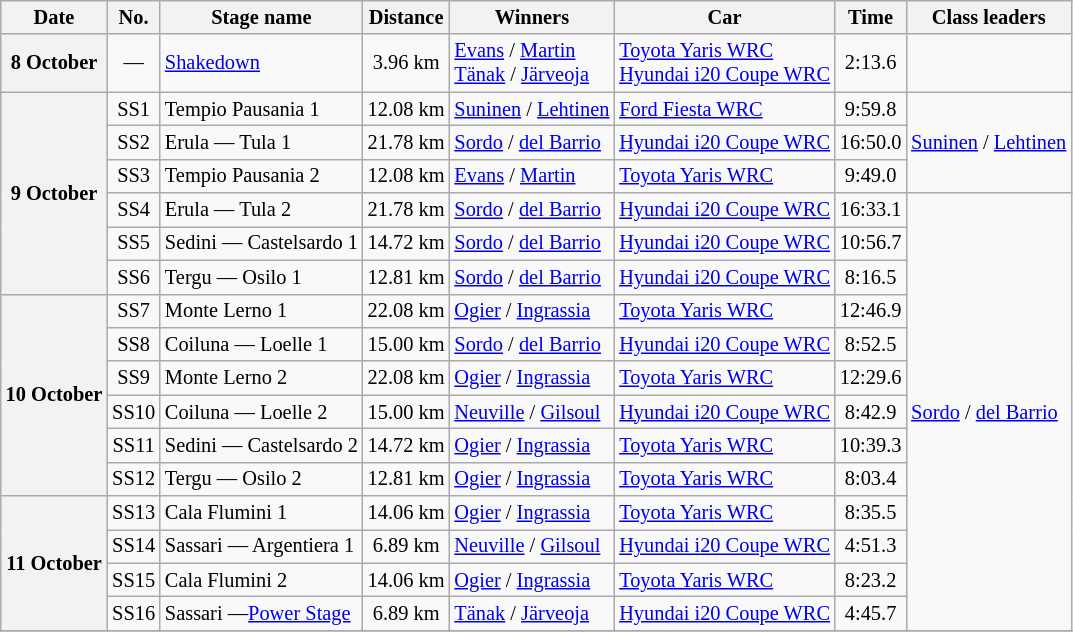<table class="wikitable" style="font-size: 85%;">
<tr>
<th>Date</th>
<th>No.</th>
<th>Stage name</th>
<th>Distance</th>
<th>Winners</th>
<th>Car</th>
<th>Time</th>
<th>Class leaders</th>
</tr>
<tr>
<th>8 October</th>
<td align="center">—</td>
<td><a href='#'>Shakedown</a></td>
<td align="center">3.96 km</td>
<td><a href='#'>Evans</a> / <a href='#'>Martin</a><br><a href='#'>Tänak</a> / <a href='#'>Järveoja</a></td>
<td><a href='#'>Toyota Yaris WRC</a><br><a href='#'>Hyundai i20 Coupe WRC</a></td>
<td align="center">2:13.6</td>
<td></td>
</tr>
<tr>
<th rowspan="6">9 October</th>
<td align="center">SS1</td>
<td>Tempio Pausania 1</td>
<td align="center">12.08 km</td>
<td><a href='#'>Suninen</a> / <a href='#'>Lehtinen</a></td>
<td><a href='#'>Ford Fiesta WRC</a></td>
<td align="center">9:59.8</td>
<td rowspan="3"><a href='#'>Suninen</a> / <a href='#'>Lehtinen</a></td>
</tr>
<tr>
<td align="center">SS2</td>
<td>Erula — Tula 1</td>
<td align="center">21.78 km</td>
<td><a href='#'>Sordo</a> / <a href='#'>del Barrio</a></td>
<td><a href='#'>Hyundai i20 Coupe WRC</a></td>
<td align="center">16:50.0</td>
</tr>
<tr>
<td align="center">SS3</td>
<td>Tempio Pausania 2</td>
<td align="center">12.08 km</td>
<td><a href='#'>Evans</a> / <a href='#'>Martin</a></td>
<td><a href='#'>Toyota Yaris WRC</a></td>
<td align="center">9:49.0</td>
</tr>
<tr>
<td align="center">SS4</td>
<td>Erula — Tula 2</td>
<td align="center">21.78 km</td>
<td><a href='#'>Sordo</a> / <a href='#'>del Barrio</a></td>
<td><a href='#'>Hyundai i20 Coupe WRC</a></td>
<td align="center">16:33.1</td>
<td rowspan="13"><a href='#'>Sordo</a> / <a href='#'>del Barrio</a></td>
</tr>
<tr>
<td align="center">SS5</td>
<td>Sedini — Castelsardo 1</td>
<td align="center">14.72 km</td>
<td><a href='#'>Sordo</a> / <a href='#'>del Barrio</a></td>
<td><a href='#'>Hyundai i20 Coupe WRC</a></td>
<td align="center">10:56.7</td>
</tr>
<tr>
<td align="center">SS6</td>
<td>Tergu — Osilo 1</td>
<td align="center">12.81 km</td>
<td><a href='#'>Sordo</a> / <a href='#'>del Barrio</a></td>
<td><a href='#'>Hyundai i20 Coupe WRC</a></td>
<td align="center">8:16.5</td>
</tr>
<tr>
<th rowspan="6">10 October</th>
<td align="center">SS7</td>
<td>Monte Lerno 1</td>
<td align="center">22.08 km</td>
<td><a href='#'>Ogier</a> / <a href='#'>Ingrassia</a></td>
<td><a href='#'>Toyota Yaris WRC</a></td>
<td align="center">12:46.9</td>
</tr>
<tr>
<td align="center">SS8</td>
<td>Coiluna — Loelle 1</td>
<td align="center">15.00 km</td>
<td><a href='#'>Sordo</a> / <a href='#'>del Barrio</a></td>
<td><a href='#'>Hyundai i20 Coupe WRC</a></td>
<td align="center">8:52.5</td>
</tr>
<tr>
<td align="center">SS9</td>
<td>Monte Lerno 2</td>
<td align="center">22.08 km</td>
<td><a href='#'>Ogier</a> / <a href='#'>Ingrassia</a></td>
<td><a href='#'>Toyota Yaris WRC</a></td>
<td align="center">12:29.6</td>
</tr>
<tr>
<td align="center">SS10</td>
<td>Coiluna — Loelle 2</td>
<td align="center">15.00 km</td>
<td><a href='#'>Neuville</a> / <a href='#'>Gilsoul</a></td>
<td><a href='#'>Hyundai i20 Coupe WRC</a></td>
<td align="center">8:42.9</td>
</tr>
<tr>
<td align="center">SS11</td>
<td>Sedini — Castelsardo 2</td>
<td align="center">14.72 km</td>
<td><a href='#'>Ogier</a> / <a href='#'>Ingrassia</a></td>
<td><a href='#'>Toyota Yaris WRC</a></td>
<td align="center">10:39.3</td>
</tr>
<tr>
<td align="center">SS12</td>
<td>Tergu — Osilo 2</td>
<td align="center">12.81 km</td>
<td><a href='#'>Ogier</a> / <a href='#'>Ingrassia</a></td>
<td><a href='#'>Toyota Yaris WRC</a></td>
<td align="center">8:03.4</td>
</tr>
<tr>
<th rowspan="4">11 October</th>
<td align="center">SS13</td>
<td>Cala Flumini 1</td>
<td align="center">14.06 km</td>
<td><a href='#'>Ogier</a> / <a href='#'>Ingrassia</a></td>
<td><a href='#'>Toyota Yaris WRC</a></td>
<td align="center">8:35.5</td>
</tr>
<tr>
<td align="center">SS14</td>
<td>Sassari — Argentiera 1</td>
<td align="center">6.89 km</td>
<td><a href='#'>Neuville</a> / <a href='#'>Gilsoul</a></td>
<td><a href='#'>Hyundai i20 Coupe WRC</a></td>
<td align="center">4:51.3</td>
</tr>
<tr>
<td align="center">SS15</td>
<td>Cala Flumini 2</td>
<td align="center">14.06 km</td>
<td><a href='#'>Ogier</a> / <a href='#'>Ingrassia</a></td>
<td><a href='#'>Toyota Yaris WRC</a></td>
<td align="center">8:23.2</td>
</tr>
<tr>
<td align="center">SS16</td>
<td>Sassari —<a href='#'>Power Stage</a></td>
<td align="center">6.89 km</td>
<td><a href='#'>Tänak</a> / <a href='#'>Järveoja</a></td>
<td><a href='#'>Hyundai i20 Coupe WRC</a></td>
<td align="center">4:45.7</td>
</tr>
<tr>
</tr>
</table>
